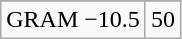<table class="wikitable">
<tr align="center">
</tr>
<tr align="center">
<td>GRAM −10.5</td>
<td>50</td>
</tr>
</table>
